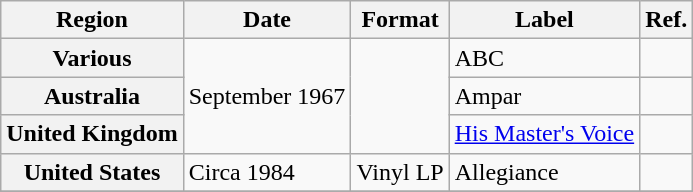<table class="wikitable plainrowheaders">
<tr>
<th scope="col">Region</th>
<th scope="col">Date</th>
<th scope="col">Format</th>
<th scope="col">Label</th>
<th scope="col">Ref.</th>
</tr>
<tr>
<th scope="row">Various</th>
<td rowspan="3">September 1967</td>
<td rowspan="3"></td>
<td>ABC</td>
<td></td>
</tr>
<tr>
<th scope="row">Australia</th>
<td>Ampar</td>
<td></td>
</tr>
<tr>
<th scope="row">United Kingdom</th>
<td><a href='#'>His Master's Voice</a></td>
<td></td>
</tr>
<tr>
<th scope="row">United States</th>
<td>Circa 1984</td>
<td>Vinyl LP</td>
<td>Allegiance</td>
<td></td>
</tr>
<tr>
</tr>
</table>
